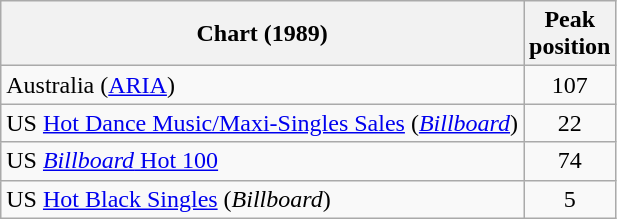<table Class = "wikitable sortable">
<tr>
<th>Chart (1989)</th>
<th>Peak<br>position</th>
</tr>
<tr>
<td>Australia (<a href='#'>ARIA</a>)</td>
<td align=center>107</td>
</tr>
<tr>
<td>US <a href='#'>Hot Dance Music/Maxi-Singles Sales</a> (<em><a href='#'>Billboard</a></em>)</td>
<td align=center>22</td>
</tr>
<tr>
<td>US <a href='#'><em>Billboard</em> Hot 100</a></td>
<td align="center">74</td>
</tr>
<tr>
<td>US <a href='#'>Hot Black Singles</a> (<em>Billboard</em>)</td>
<td align=center>5</td>
</tr>
</table>
